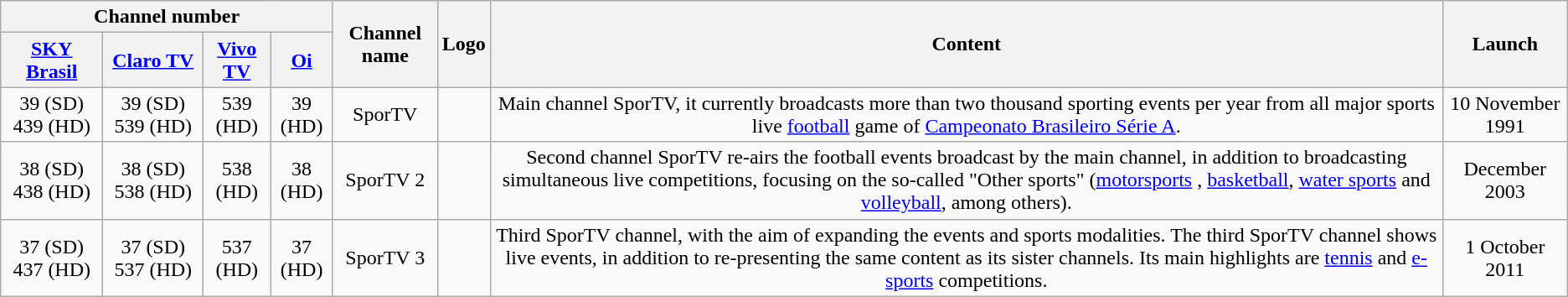<table class="wikitable" style="text-align: center; style:text-align: center">
<tr>
<th colspan = "4">Channel number</th>
<th rowspan = "2">Channel name</th>
<th rowspan = "2">Logo</th>
<th rowspan = "2">Content</th>
<th rowspan = "2">Launch</th>
</tr>
<tr>
<th><a href='#'>SKY Brasil</a></th>
<th><a href='#'>Claro TV</a></th>
<th><a href='#'>Vivo TV</a></th>
<th><a href='#'>Oi</a></th>
</tr>
<tr>
<td>39 (SD) 439 (HD)</td>
<td>39 (SD) 539 (HD)</td>
<td>539 (HD)</td>
<td>39 (HD)</td>
<td>SporTV</td>
<td></td>
<td>Main channel SporTV, it currently broadcasts more than two thousand sporting events per year from all major sports live <a href='#'>football</a> game of <a href='#'>Campeonato Brasileiro Série A</a>.</td>
<td>10 November 1991</td>
</tr>
<tr>
<td>38 (SD) 438 (HD)</td>
<td>38 (SD) 538 (HD)</td>
<td>538 (HD)</td>
<td>38 (HD)</td>
<td>SporTV 2</td>
<td></td>
<td>Second channel SporTV re-airs the football events broadcast by the main channel, in addition to broadcasting simultaneous live competitions, focusing on the so-called "Other sports" (<a href='#'>motorsports</a> , <a href='#'>basketball</a>, <a href='#'>water sports</a> and <a href='#'>volleyball</a>, among others).</td>
<td>December 2003</td>
</tr>
<tr>
<td>37 (SD) 437 (HD)</td>
<td>37 (SD) 537 (HD)</td>
<td>537 (HD)</td>
<td>37 (HD)</td>
<td>SporTV 3</td>
<td></td>
<td>Third SporTV channel, with the aim of expanding the events and sports modalities. The third SporTV channel shows live events, in addition to re-presenting the same content as its sister channels. Its main highlights are <a href='#'>tennis</a> and <a href='#'>e-sports</a> competitions.</td>
<td>1 October 2011</td>
</tr>
</table>
